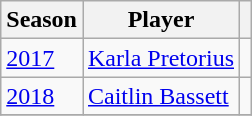<table class="wikitable" border="1">
<tr>
<th>Season</th>
<th>Player</th>
<th></th>
</tr>
<tr>
<td><a href='#'>2017</a></td>
<td><a href='#'>Karla Pretorius</a></td>
<td></td>
</tr>
<tr>
<td><a href='#'>2018</a></td>
<td><a href='#'>Caitlin Bassett</a></td>
<td></td>
</tr>
<tr>
</tr>
</table>
